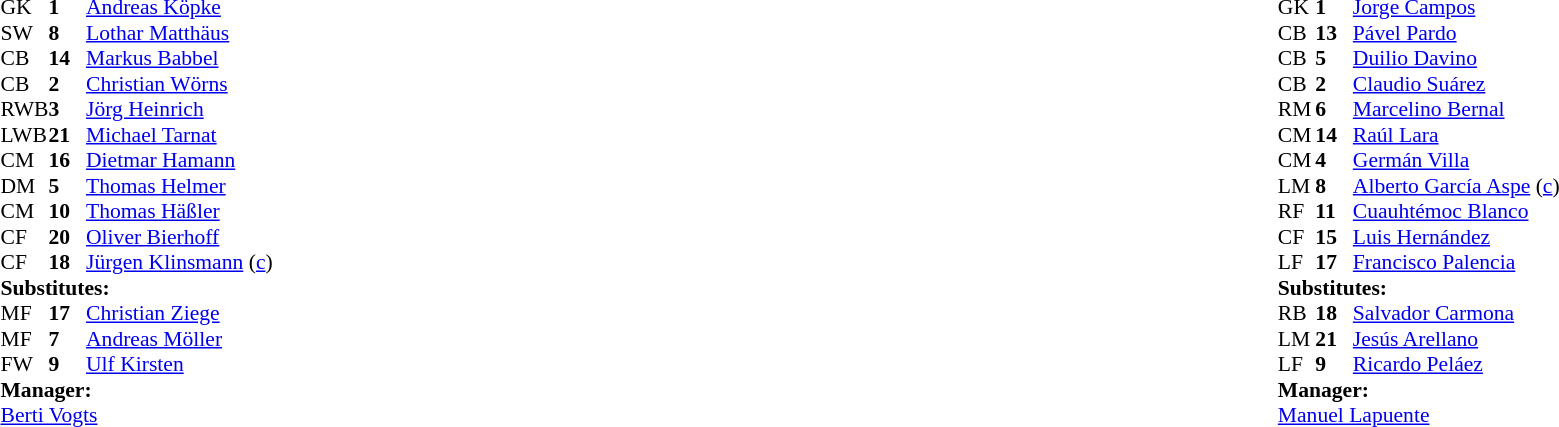<table style="width:100%">
<tr>
<td style="vertical-align:top; width:50%"><br><table style="font-size: 90%" cellspacing="0" cellpadding="0">
<tr>
<th width="25"></th>
<th width="25"></th>
</tr>
<tr>
<td>GK</td>
<td><strong>1</strong></td>
<td><a href='#'>Andreas Köpke</a></td>
</tr>
<tr>
<td>SW</td>
<td><strong>8</strong></td>
<td><a href='#'>Lothar Matthäus</a></td>
<td></td>
</tr>
<tr>
<td>CB</td>
<td><strong>14</strong></td>
<td><a href='#'>Markus Babbel</a></td>
<td></td>
</tr>
<tr>
<td>CB</td>
<td><strong>2</strong></td>
<td><a href='#'>Christian Wörns</a></td>
</tr>
<tr>
<td>RWB</td>
<td><strong>3</strong></td>
<td><a href='#'>Jörg Heinrich</a></td>
<td></td>
<td></td>
</tr>
<tr>
<td>LWB</td>
<td><strong>21</strong></td>
<td><a href='#'>Michael Tarnat</a></td>
<td></td>
</tr>
<tr>
<td>CM</td>
<td><strong>16</strong></td>
<td><a href='#'>Dietmar Hamann</a></td>
<td></td>
</tr>
<tr>
<td>DM</td>
<td><strong>5</strong></td>
<td><a href='#'>Thomas Helmer</a></td>
<td></td>
<td></td>
</tr>
<tr>
<td>CM</td>
<td><strong>10</strong></td>
<td><a href='#'>Thomas Häßler</a></td>
<td></td>
<td></td>
</tr>
<tr>
<td>CF</td>
<td><strong>20</strong></td>
<td><a href='#'>Oliver Bierhoff</a></td>
</tr>
<tr>
<td>CF</td>
<td><strong>18</strong></td>
<td><a href='#'>Jürgen Klinsmann</a> (<a href='#'>c</a>)</td>
</tr>
<tr>
<td colspan=4><strong>Substitutes:</strong></td>
</tr>
<tr>
<td>MF</td>
<td><strong>17</strong></td>
<td><a href='#'>Christian Ziege</a></td>
<td></td>
<td></td>
</tr>
<tr>
<td>MF</td>
<td><strong>7</strong></td>
<td><a href='#'>Andreas Möller</a></td>
<td></td>
<td></td>
</tr>
<tr>
<td>FW</td>
<td><strong>9</strong></td>
<td><a href='#'>Ulf Kirsten</a></td>
<td></td>
<td></td>
</tr>
<tr>
<td colspan=4><strong>Manager:</strong></td>
</tr>
<tr>
<td colspan="4"><a href='#'>Berti Vogts</a></td>
</tr>
</table>
</td>
<td style="vertical-align:top"></td>
<td style="vertical-align:top; width:50%"><br><table cellspacing="0" cellpadding="0" style="font-size:90%; margin:auto">
<tr>
<th width="25"></th>
<th width="25"></th>
</tr>
<tr>
<td>GK</td>
<td><strong>1</strong></td>
<td><a href='#'>Jorge Campos</a></td>
</tr>
<tr>
<td>CB</td>
<td><strong>13</strong></td>
<td><a href='#'>Pável Pardo</a></td>
</tr>
<tr>
<td>CB</td>
<td><strong>5</strong></td>
<td><a href='#'>Duilio Davino</a></td>
<td></td>
</tr>
<tr>
<td>CB</td>
<td><strong>2</strong></td>
<td><a href='#'>Claudio Suárez</a></td>
</tr>
<tr>
<td>RM</td>
<td><strong>6</strong></td>
<td><a href='#'>Marcelino Bernal</a></td>
<td></td>
<td></td>
</tr>
<tr>
<td>CM</td>
<td><strong>14</strong></td>
<td><a href='#'>Raúl Lara</a></td>
</tr>
<tr>
<td>CM</td>
<td><strong>4</strong></td>
<td><a href='#'>Germán Villa</a></td>
</tr>
<tr>
<td>LM</td>
<td><strong>8</strong></td>
<td><a href='#'>Alberto García Aspe</a> (<a href='#'>c</a>)</td>
<td></td>
<td></td>
</tr>
<tr>
<td>RF</td>
<td><strong>11</strong></td>
<td><a href='#'>Cuauhtémoc Blanco</a></td>
<td></td>
</tr>
<tr>
<td>CF</td>
<td><strong>15</strong></td>
<td><a href='#'>Luis Hernández</a></td>
</tr>
<tr>
<td>LF</td>
<td><strong>17</strong></td>
<td><a href='#'>Francisco Palencia</a></td>
<td></td>
<td></td>
</tr>
<tr>
<td colspan=4><strong>Substitutes:</strong></td>
</tr>
<tr>
<td>RB</td>
<td><strong>18</strong></td>
<td><a href='#'>Salvador Carmona</a></td>
<td></td>
<td></td>
</tr>
<tr>
<td>LM</td>
<td><strong>21</strong></td>
<td><a href='#'>Jesús Arellano</a></td>
<td></td>
<td></td>
</tr>
<tr>
<td>LF</td>
<td><strong>9</strong></td>
<td><a href='#'>Ricardo Peláez</a></td>
<td></td>
<td></td>
</tr>
<tr>
<td colspan=4><strong>Manager:</strong></td>
</tr>
<tr>
<td colspan="4"><a href='#'>Manuel Lapuente</a></td>
</tr>
</table>
</td>
</tr>
</table>
